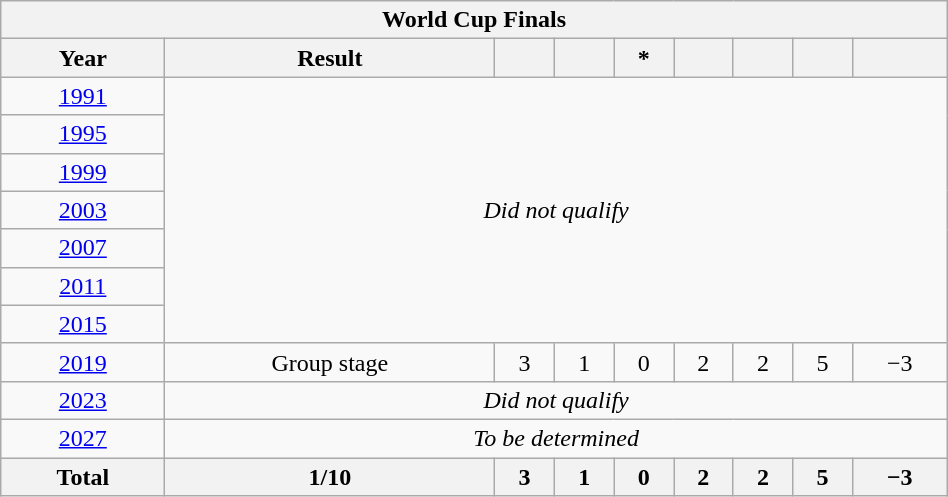<table class="wikitable" style="text-align: center; width:50%;">
<tr>
<th colspan=10>World Cup Finals</th>
</tr>
<tr>
<th>Year</th>
<th>Result</th>
<th></th>
<th></th>
<th>*</th>
<th></th>
<th></th>
<th></th>
<th></th>
</tr>
<tr>
<td> <a href='#'>1991</a></td>
<td rowspan=7 colspan=8><em>Did not qualify</em></td>
</tr>
<tr>
<td> <a href='#'>1995</a></td>
</tr>
<tr>
<td> <a href='#'>1999</a></td>
</tr>
<tr>
<td> <a href='#'>2003</a></td>
</tr>
<tr>
<td> <a href='#'>2007</a></td>
</tr>
<tr>
<td> <a href='#'>2011</a></td>
</tr>
<tr>
<td> <a href='#'>2015</a></td>
</tr>
<tr>
<td> <a href='#'>2019</a></td>
<td>Group stage</td>
<td>3</td>
<td>1</td>
<td>0</td>
<td>2</td>
<td>2</td>
<td>5</td>
<td>−3</td>
</tr>
<tr>
<td>  <a href='#'>2023</a></td>
<td colspan=8><em>Did not qualify</em></td>
</tr>
<tr>
<td> <a href='#'>2027</a></td>
<td colspan=8><em>To be determined</em></td>
</tr>
<tr>
<th><strong>Total</strong></th>
<th>1/10</th>
<th>3</th>
<th>1</th>
<th>0</th>
<th>2</th>
<th>2</th>
<th>5</th>
<th>−3</th>
</tr>
</table>
